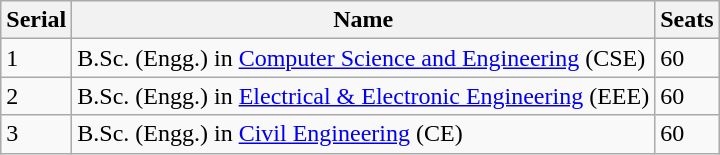<table class="wikitable">
<tr>
<th>Serial</th>
<th>Name</th>
<th>Seats</th>
</tr>
<tr>
<td>1</td>
<td>B.Sc. (Engg.) in <a href='#'>Computer Science and Engineering</a> (CSE)</td>
<td>60</td>
</tr>
<tr>
<td>2</td>
<td>B.Sc. (Engg.) in <a href='#'>Electrical & Electronic Engineering</a> (EEE)</td>
<td>60</td>
</tr>
<tr>
<td>3</td>
<td>B.Sc. (Engg.) in <a href='#'>Civil Engineering</a> (CE)</td>
<td>60</td>
</tr>
</table>
